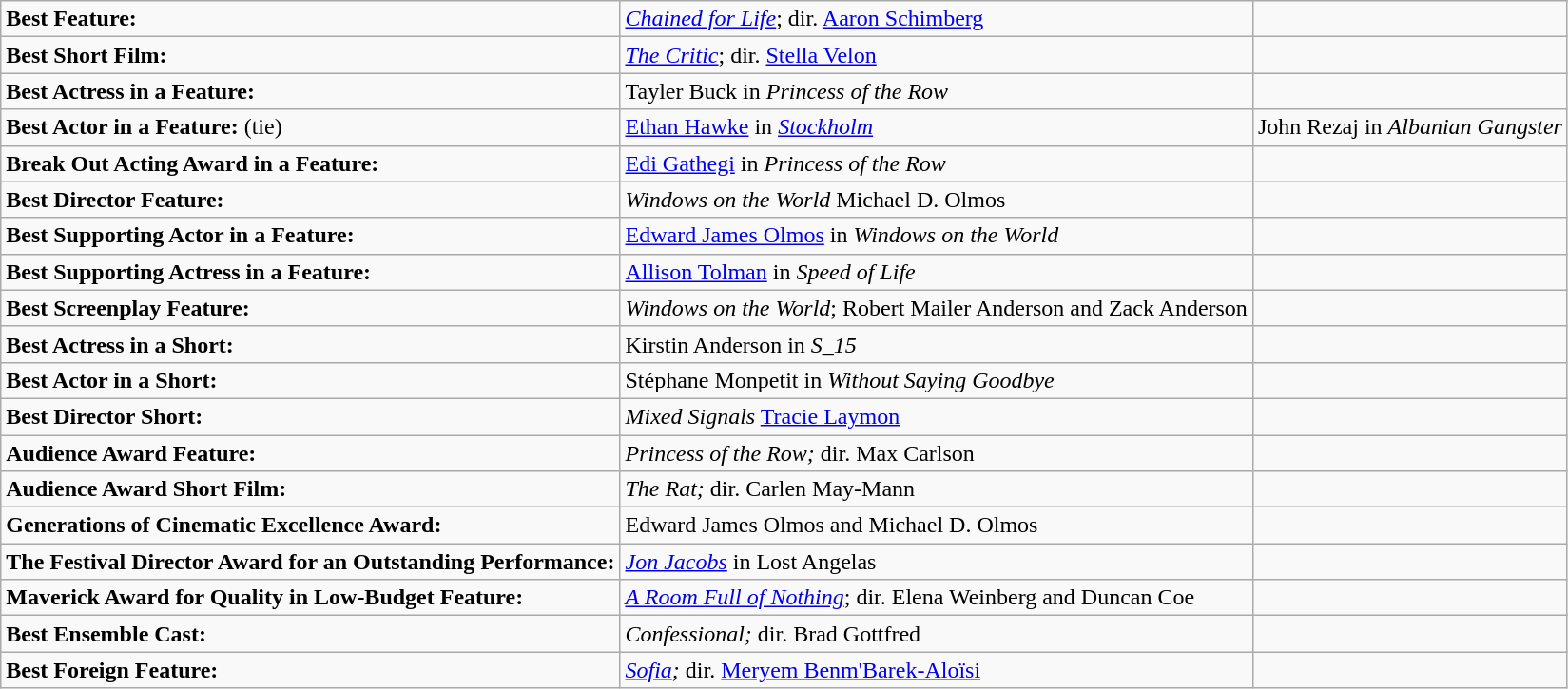<table class="wikitable">
<tr>
<td><strong>Best Feature:</strong></td>
<td><em><a href='#'>Chained for Life</a></em>; dir. <a href='#'>Aaron Schimberg</a></td>
<td></td>
</tr>
<tr>
<td><strong>Best Short Film:</strong></td>
<td><em><a href='#'>The Critic</a></em>; dir. <a href='#'>Stella Velon</a></td>
<td></td>
</tr>
<tr>
<td><strong>Best Actress in a Feature:</strong></td>
<td>Tayler Buck in <em>Princess of the Row</em></td>
<td></td>
</tr>
<tr>
<td><strong>Best Actor in a Feature:</strong> (tie)</td>
<td><a href='#'>Ethan Hawke</a> in <em><a href='#'>Stockholm</a></em></td>
<td>John Rezaj in <em>Albanian Gangster</em></td>
</tr>
<tr>
<td><strong>Break Out Acting Award in a Feature:</strong></td>
<td><a href='#'>Edi Gathegi</a> in <em>Princess of the Row</em></td>
<td></td>
</tr>
<tr>
<td><strong>Best Director Feature:</strong></td>
<td><em>Windows on the World</em> Michael D. Olmos</td>
<td></td>
</tr>
<tr>
<td><strong>Best Supporting Actor in a Feature:</strong></td>
<td><a href='#'>Edward James Olmos</a> in <em>Windows on the World</em></td>
<td></td>
</tr>
<tr>
<td><strong>Best Supporting Actress in a Feature:</strong></td>
<td><a href='#'>Allison Tolman</a> in <em>Speed of Life</em></td>
<td></td>
</tr>
<tr>
<td><strong>Best Screenplay Feature:</strong></td>
<td><em>Windows on the World</em>; Robert Mailer Anderson and Zack Anderson</td>
<td></td>
</tr>
<tr>
<td><strong>Best Actress in a Short:</strong></td>
<td>Kirstin Anderson in <em>S_15</em></td>
<td></td>
</tr>
<tr>
<td><strong>Best Actor in a Short:</strong></td>
<td>Stéphane Monpetit in <em>Without Saying Goodbye</em></td>
<td></td>
</tr>
<tr>
<td><strong>Best Director Short:</strong></td>
<td><em>Mixed Signals</em> <a href='#'>Tracie Laymon</a></td>
<td></td>
</tr>
<tr>
<td><strong>Audience Award Feature:</strong></td>
<td><em>Princess of the Row;</em> dir. Max Carlson</td>
<td></td>
</tr>
<tr>
<td><strong>Audience Award Short Film:</strong></td>
<td><em>The Rat;</em> dir. Carlen May-Mann</td>
<td></td>
</tr>
<tr>
<td><strong>Generations of Cinematic Excellence Award:</strong></td>
<td>Edward James Olmos and Michael D. Olmos</td>
<td></td>
</tr>
<tr>
<td><strong>The Festival Director Award for an Outstanding Performance:</strong></td>
<td><em><a href='#'>Jon Jacobs</a></em> in Lost Angelas</td>
<td></td>
</tr>
<tr>
<td><strong>Maverick Award for Quality in Low-Budget Feature:</strong></td>
<td><em><a href='#'>A Room Full of Nothing</a></em>; dir. Elena Weinberg and Duncan Coe</td>
<td></td>
</tr>
<tr>
<td><strong>Best Ensemble Cast:</strong></td>
<td><em>Confessional;</em> dir. Brad Gottfred</td>
<td></td>
</tr>
<tr>
<td><strong>Best Foreign Feature:</strong></td>
<td><em><a href='#'>Sofia</a>;</em> dir. <a href='#'>Meryem Benm'Barek-Aloïsi</a></td>
<td></td>
</tr>
</table>
